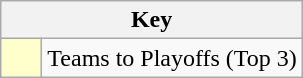<table class="wikitable" style="text-align: center;">
<tr>
<th colspan=2>Key</th>
</tr>
<tr>
<td style="background:#ffffcc; width:20px;"></td>
<td align=left>Teams to Playoffs (Top 3)</td>
</tr>
</table>
